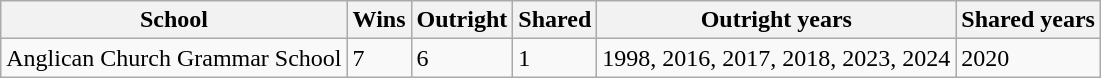<table class="wikitable sortable">
<tr>
<th>School</th>
<th>Wins</th>
<th>Outright</th>
<th>Shared</th>
<th>Outright years</th>
<th>Shared years</th>
</tr>
<tr>
<td>Anglican Church Grammar School</td>
<td>7</td>
<td>6</td>
<td>1</td>
<td>1998, 2016, 2017, 2018, 2023, 2024</td>
<td>2020</td>
</tr>
</table>
